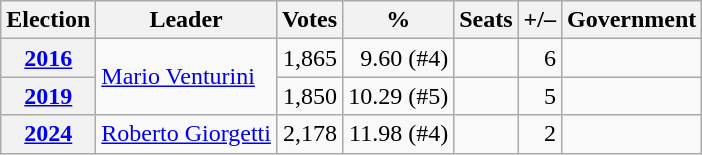<table class=wikitable style=text-align:right>
<tr>
<th>Election</th>
<th>Leader</th>
<th>Votes</th>
<th>%</th>
<th>Seats</th>
<th>+/–</th>
<th>Government</th>
</tr>
<tr>
<th><a href='#'>2016</a></th>
<td align=left rowspan=2><a href='#'>Mario Venturini</a></td>
<td>1,865</td>
<td>9.60 (#4)</td>
<td></td>
<td> 6</td>
<td></td>
</tr>
<tr>
<th><a href='#'>2019</a></th>
<td>1,850</td>
<td>10.29 (#5)</td>
<td></td>
<td> 5</td>
<td></td>
</tr>
<tr>
<th><a href='#'>2024</a></th>
<td><a href='#'>Roberto Giorgetti</a></td>
<td>2,178</td>
<td>11.98 (#4)</td>
<td></td>
<td> 2</td>
<td></td>
</tr>
</table>
